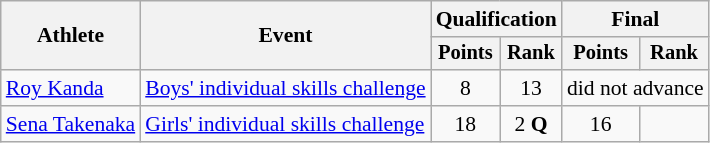<table class="wikitable" style="font-size:90%">
<tr>
<th rowspan=2>Athlete</th>
<th rowspan=2>Event</th>
<th colspan=2>Qualification</th>
<th colspan=2>Final</th>
</tr>
<tr style="font-size:95%">
<th>Points</th>
<th>Rank</th>
<th>Points</th>
<th>Rank</th>
</tr>
<tr align=center>
<td align=left><a href='#'>Roy Kanda</a></td>
<td align=left><a href='#'>Boys' individual skills challenge</a></td>
<td>8</td>
<td>13</td>
<td colspan=2>did not advance</td>
</tr>
<tr align=center>
<td align=left><a href='#'>Sena Takenaka</a></td>
<td align=left><a href='#'>Girls' individual skills challenge</a></td>
<td>18</td>
<td>2 <strong>Q</strong></td>
<td>16</td>
<td></td>
</tr>
</table>
